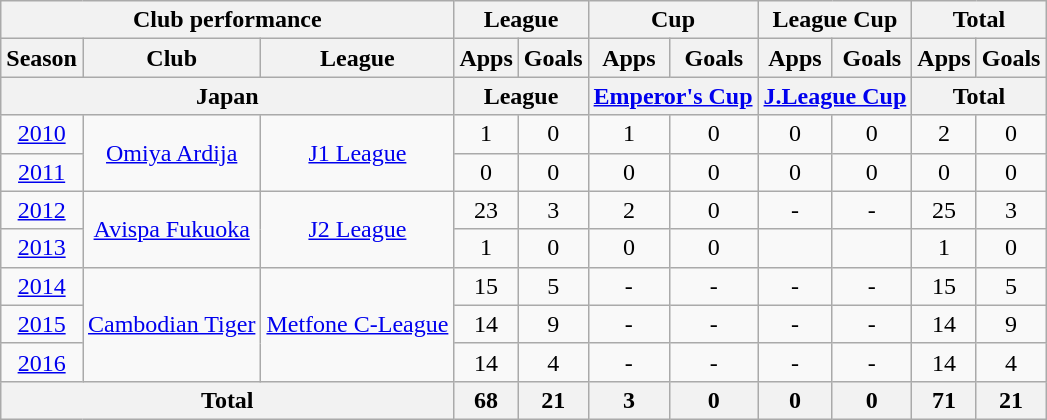<table class="wikitable" style="text-align:center;">
<tr>
<th colspan=3>Club performance</th>
<th colspan=2>League</th>
<th colspan=2>Cup</th>
<th colspan=2>League Cup</th>
<th colspan=2>Total</th>
</tr>
<tr>
<th>Season</th>
<th>Club</th>
<th>League</th>
<th>Apps</th>
<th>Goals</th>
<th>Apps</th>
<th>Goals</th>
<th>Apps</th>
<th>Goals</th>
<th>Apps</th>
<th>Goals</th>
</tr>
<tr>
<th colspan=3>Japan</th>
<th colspan=2>League</th>
<th colspan=2><a href='#'>Emperor's Cup</a></th>
<th colspan=2><a href='#'>J.League Cup</a></th>
<th colspan=2>Total</th>
</tr>
<tr>
<td><a href='#'>2010</a></td>
<td rowspan="2"><a href='#'>Omiya Ardija</a></td>
<td rowspan="2"><a href='#'>J1 League</a></td>
<td>1</td>
<td>0</td>
<td>1</td>
<td>0</td>
<td>0</td>
<td>0</td>
<td>2</td>
<td>0</td>
</tr>
<tr>
<td><a href='#'>2011</a></td>
<td>0</td>
<td>0</td>
<td>0</td>
<td>0</td>
<td>0</td>
<td>0</td>
<td>0</td>
<td>0</td>
</tr>
<tr>
<td><a href='#'>2012</a></td>
<td rowspan="2"><a href='#'>Avispa Fukuoka</a></td>
<td rowspan="2"><a href='#'>J2 League</a></td>
<td>23</td>
<td>3</td>
<td>2</td>
<td>0</td>
<td>-</td>
<td>-</td>
<td>25</td>
<td>3</td>
</tr>
<tr>
<td><a href='#'>2013</a></td>
<td>1</td>
<td>0</td>
<td>0</td>
<td>0</td>
<td></td>
<td></td>
<td>1</td>
<td>0</td>
</tr>
<tr>
<td><a href='#'>2014</a></td>
<td rowspan="3"><a href='#'>Cambodian Tiger</a></td>
<td rowspan="3"><a href='#'>Metfone C-League</a></td>
<td>15</td>
<td>5</td>
<td>-</td>
<td>-</td>
<td>-</td>
<td>-</td>
<td>15</td>
<td>5</td>
</tr>
<tr>
<td><a href='#'>2015</a></td>
<td>14</td>
<td>9</td>
<td>-</td>
<td>-</td>
<td>-</td>
<td>-</td>
<td>14</td>
<td>9</td>
</tr>
<tr>
<td><a href='#'>2016</a></td>
<td>14</td>
<td>4</td>
<td>-</td>
<td>-</td>
<td>-</td>
<td>-</td>
<td>14</td>
<td>4</td>
</tr>
<tr>
<th colspan=3>Total</th>
<th>68</th>
<th>21</th>
<th>3</th>
<th>0</th>
<th>0</th>
<th>0</th>
<th>71</th>
<th>21</th>
</tr>
</table>
